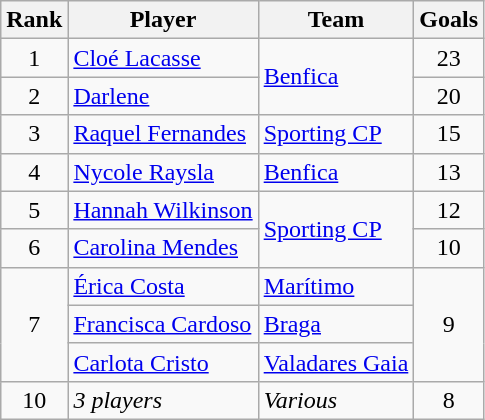<table class="wikitable">
<tr>
<th>Rank</th>
<th>Player</th>
<th>Team</th>
<th>Goals</th>
</tr>
<tr>
<td align="center">1</td>
<td> <a href='#'>Cloé Lacasse</a></td>
<td rowspan="2"><a href='#'>Benfica</a></td>
<td align="center">23</td>
</tr>
<tr>
<td align="center">2</td>
<td> <a href='#'>Darlene</a></td>
<td align="center">20</td>
</tr>
<tr>
<td align="center">3</td>
<td> <a href='#'>Raquel Fernandes</a></td>
<td><a href='#'>Sporting CP</a></td>
<td align="center">15</td>
</tr>
<tr>
<td align="center">4</td>
<td> <a href='#'>Nycole Raysla</a></td>
<td><a href='#'>Benfica</a></td>
<td align="center">13</td>
</tr>
<tr>
<td align="center">5</td>
<td> <a href='#'>Hannah Wilkinson</a></td>
<td rowspan="2"><a href='#'>Sporting CP</a></td>
<td align="center">12</td>
</tr>
<tr>
<td align="center">6</td>
<td> <a href='#'>Carolina Mendes</a></td>
<td align="center">10</td>
</tr>
<tr>
<td align="center" rowspan="3">7</td>
<td> <a href='#'>Érica Costa</a></td>
<td><a href='#'>Marítimo</a></td>
<td align="center" rowspan="3">9</td>
</tr>
<tr>
<td> <a href='#'>Francisca Cardoso</a></td>
<td><a href='#'>Braga</a></td>
</tr>
<tr>
<td> <a href='#'>Carlota Cristo</a></td>
<td><a href='#'>Valadares Gaia</a></td>
</tr>
<tr>
<td align="center">10</td>
<td><em>3 players</em></td>
<td><em>Various</em></td>
<td align="center">8</td>
</tr>
</table>
